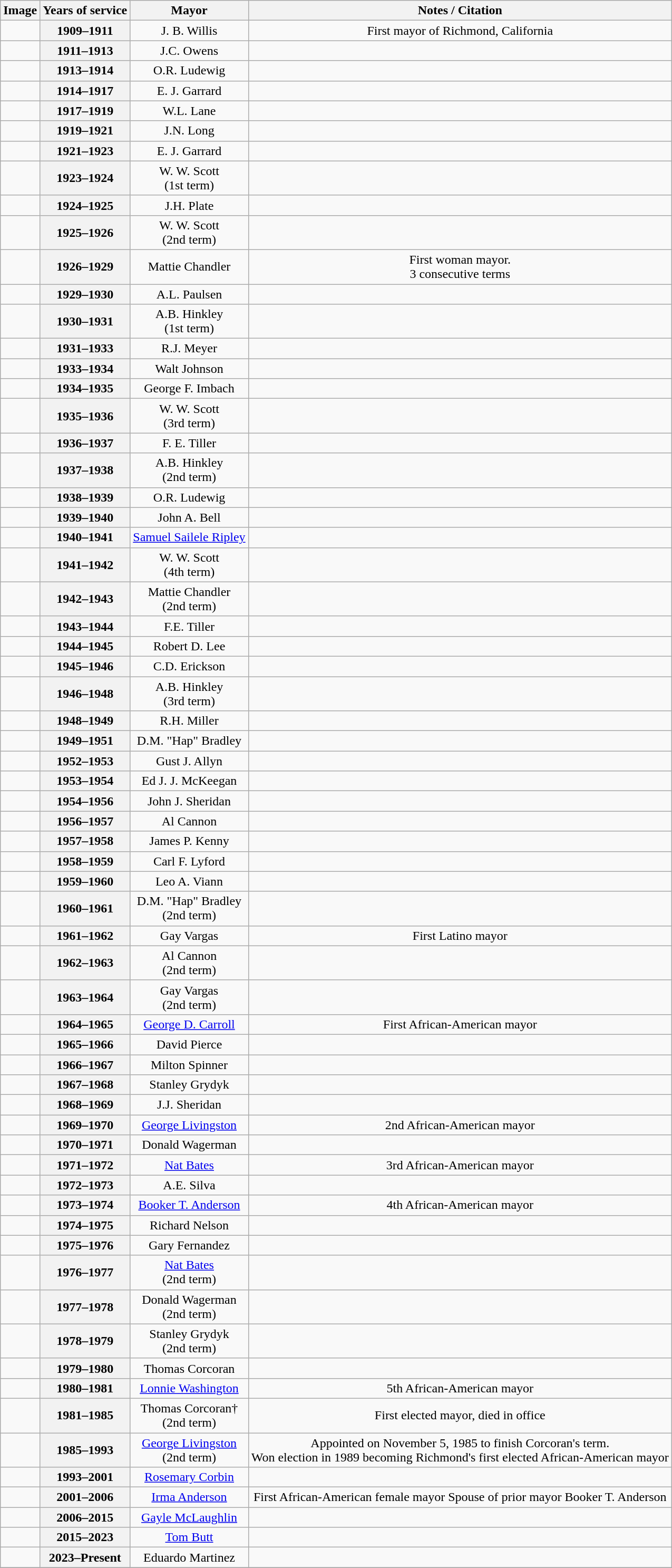<table class="wikitable" style="text-align:center" border="1">
<tr>
<th>Image</th>
<th>Years of service</th>
<th>Mayor</th>
<th>Notes / Citation</th>
</tr>
<tr>
<td></td>
<th>1909–1911</th>
<td>J. B. Willis</td>
<td>First mayor of Richmond, California</td>
</tr>
<tr>
<td></td>
<th>1911–1913</th>
<td>J.C. Owens</td>
<td></td>
</tr>
<tr>
<td></td>
<th>1913–1914</th>
<td>O.R. Ludewig</td>
<td></td>
</tr>
<tr>
<td></td>
<th>1914–1917</th>
<td>E. J. Garrard</td>
<td></td>
</tr>
<tr>
<td></td>
<th>1917–1919</th>
<td>W.L. Lane</td>
<td></td>
</tr>
<tr>
<td></td>
<th>1919–1921</th>
<td>J.N. Long</td>
<td></td>
</tr>
<tr>
<td></td>
<th>1921–1923</th>
<td>E. J. Garrard</td>
<td></td>
</tr>
<tr>
<td></td>
<th>1923–1924</th>
<td>W. W. Scott<br> (1st term)</td>
<td></td>
</tr>
<tr>
<td></td>
<th>1924–1925</th>
<td>J.H. Plate</td>
<td></td>
</tr>
<tr>
<td></td>
<th>1925–1926</th>
<td>W. W. Scott<br> (2nd term)</td>
<td></td>
</tr>
<tr>
<td></td>
<th>1926–1929</th>
<td>Mattie Chandler</td>
<td>First woman mayor.<br> 3 consecutive terms</td>
</tr>
<tr>
<td></td>
<th>1929–1930</th>
<td>A.L. Paulsen</td>
<td></td>
</tr>
<tr>
<td></td>
<th>1930–1931</th>
<td>A.B. Hinkley<br> (1st term)</td>
<td></td>
</tr>
<tr>
<td></td>
<th>1931–1933</th>
<td>R.J. Meyer</td>
<td></td>
</tr>
<tr>
<td></td>
<th>1933–1934</th>
<td>Walt Johnson</td>
<td></td>
</tr>
<tr>
<td></td>
<th>1934–1935</th>
<td>George F. Imbach</td>
<td></td>
</tr>
<tr>
<td></td>
<th>1935–1936</th>
<td>W. W. Scott<br> (3rd term)</td>
<td></td>
</tr>
<tr>
<td></td>
<th>1936–1937</th>
<td>F. E. Tiller</td>
<td></td>
</tr>
<tr>
<td></td>
<th>1937–1938</th>
<td>A.B. Hinkley<br> (2nd term)</td>
<td></td>
</tr>
<tr>
<td></td>
<th>1938–1939</th>
<td>O.R. Ludewig</td>
<td></td>
</tr>
<tr>
<td></td>
<th>1939–1940</th>
<td>John A. Bell</td>
<td></td>
</tr>
<tr>
<td></td>
<th>1940–1941</th>
<td><a href='#'>Samuel Sailele Ripley</a></td>
<td></td>
</tr>
<tr>
<td></td>
<th>1941–1942</th>
<td>W. W. Scott<br> (4th term)</td>
<td></td>
</tr>
<tr>
<td></td>
<th>1942–1943</th>
<td>Mattie Chandler<br> (2nd term)</td>
<td></td>
</tr>
<tr>
<td></td>
<th>1943–1944</th>
<td>F.E. Tiller</td>
<td></td>
</tr>
<tr>
<td></td>
<th>1944–1945</th>
<td>Robert D. Lee</td>
<td></td>
</tr>
<tr>
<td></td>
<th>1945–1946</th>
<td>C.D. Erickson</td>
<td></td>
</tr>
<tr>
<td></td>
<th>1946–1948</th>
<td>A.B. Hinkley<br> (3rd term)</td>
<td></td>
</tr>
<tr>
<td></td>
<th>1948–1949</th>
<td>R.H. Miller</td>
<td></td>
</tr>
<tr>
<td></td>
<th>1949–1951</th>
<td>D.M. "Hap" Bradley</td>
<td></td>
</tr>
<tr>
<td></td>
<th>1952–1953</th>
<td>Gust J. Allyn</td>
<td></td>
</tr>
<tr>
<td></td>
<th>1953–1954</th>
<td>Ed J. J. McKeegan</td>
<td></td>
</tr>
<tr>
<td></td>
<th>1954–1956</th>
<td>John J. Sheridan</td>
<td></td>
</tr>
<tr>
<td></td>
<th>1956–1957</th>
<td>Al Cannon</td>
<td></td>
</tr>
<tr>
<td></td>
<th>1957–1958</th>
<td>James P. Kenny</td>
<td></td>
</tr>
<tr>
<td></td>
<th>1958–1959</th>
<td>Carl F. Lyford</td>
<td></td>
</tr>
<tr>
<td></td>
<th>1959–1960</th>
<td>Leo A. Viann</td>
<td></td>
</tr>
<tr>
<td></td>
<th>1960–1961</th>
<td>D.M. "Hap" Bradley<br> (2nd term)</td>
<td></td>
</tr>
<tr>
<td></td>
<th>1961–1962</th>
<td>Gay Vargas</td>
<td>First Latino mayor</td>
</tr>
<tr>
<td></td>
<th>1962–1963</th>
<td>Al Cannon<br> (2nd term)</td>
<td></td>
</tr>
<tr>
<td></td>
<th>1963–1964</th>
<td>Gay Vargas<br> (2nd term)</td>
<td></td>
</tr>
<tr>
<td></td>
<th>1964–1965</th>
<td><a href='#'>George D. Carroll</a></td>
<td>First African-American mayor</td>
</tr>
<tr>
<td></td>
<th>1965–1966</th>
<td>David Pierce</td>
<td></td>
</tr>
<tr>
<td></td>
<th>1966–1967</th>
<td>Milton Spinner</td>
<td></td>
</tr>
<tr>
<td></td>
<th>1967–1968</th>
<td>Stanley Grydyk</td>
<td></td>
</tr>
<tr>
<td></td>
<th>1968–1969</th>
<td>J.J. Sheridan</td>
<td></td>
</tr>
<tr>
<td></td>
<th>1969–1970</th>
<td><a href='#'>George Livingston</a></td>
<td>2nd African-American mayor</td>
</tr>
<tr>
<td></td>
<th>1970–1971</th>
<td>Donald Wagerman</td>
<td></td>
</tr>
<tr>
<td></td>
<th>1971–1972</th>
<td><a href='#'>Nat Bates</a></td>
<td>3rd African-American mayor</td>
</tr>
<tr>
<td></td>
<th>1972–1973</th>
<td>A.E. Silva</td>
<td></td>
</tr>
<tr>
<td></td>
<th>1973–1974</th>
<td><a href='#'>Booker T. Anderson</a></td>
<td>4th African-American mayor</td>
</tr>
<tr>
<td></td>
<th>1974–1975</th>
<td>Richard Nelson</td>
<td></td>
</tr>
<tr>
<td></td>
<th>1975–1976</th>
<td>Gary Fernandez</td>
<td></td>
</tr>
<tr>
<td></td>
<th>1976–1977</th>
<td><a href='#'>Nat Bates</a><br> (2nd term)</td>
<td></td>
</tr>
<tr>
<td></td>
<th>1977–1978</th>
<td>Donald Wagerman<br> (2nd term)</td>
<td></td>
</tr>
<tr>
<td></td>
<th>1978–1979</th>
<td>Stanley Grydyk<br> (2nd term)</td>
<td></td>
</tr>
<tr>
<td></td>
<th>1979–1980</th>
<td>Thomas Corcoran</td>
<td></td>
</tr>
<tr>
<td></td>
<th>1980–1981</th>
<td><a href='#'>Lonnie Washington</a></td>
<td>5th African-American mayor</td>
</tr>
<tr>
<td></td>
<th>1981–1985</th>
<td>Thomas Corcoran†<br> (2nd term)</td>
<td>First elected mayor, died in office</td>
</tr>
<tr>
<td></td>
<th>1985–1993</th>
<td><a href='#'>George Livingston</a><br> (2nd term)</td>
<td>Appointed on November 5, 1985 to finish Corcoran's term.<br> Won election in 1989 becoming Richmond's first elected African-American mayor</td>
</tr>
<tr>
<td></td>
<th>1993–2001</th>
<td><a href='#'>Rosemary Corbin</a></td>
<td></td>
</tr>
<tr>
<td></td>
<th>2001–2006</th>
<td><a href='#'>Irma Anderson</a></td>
<td>First African-American female mayor Spouse of prior mayor Booker T. Anderson</td>
</tr>
<tr>
<td></td>
<th>2006–2015</th>
<td><a href='#'>Gayle McLaughlin</a></td>
<td></td>
</tr>
<tr>
<td></td>
<th>2015–2023</th>
<td><a href='#'>Tom Butt</a></td>
<td></td>
</tr>
<tr>
<td></td>
<th>2023–Present</th>
<td>Eduardo Martinez</td>
<td></td>
</tr>
<tr>
</tr>
</table>
